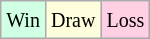<table class="wikitable">
<tr>
<td style="background:#d0ffe3;"><small>Win</small></td>
<td style="background:#ffd;"><small>Draw</small></td>
<td style="background:#ffd0e3;"><small>Loss</small></td>
</tr>
</table>
